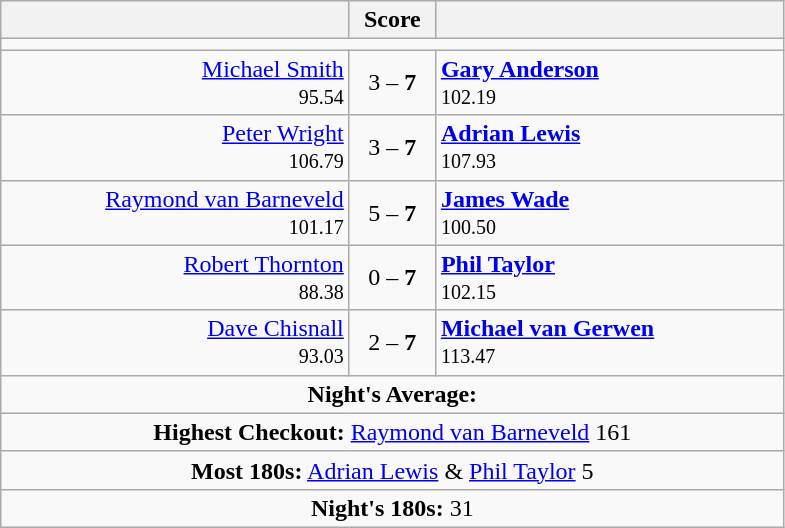<table class=wikitable style="text-align:center">
<tr>
<th width=225></th>
<th width=50>Score</th>
<th width=225></th>
</tr>
<tr align=centre>
<td colspan="3"></td>
</tr>
<tr align=left>
<td align=right><a href='#'>Michael Smith</a>  <br><small><span>95.54</span></small></td>
<td align=center>3 – <strong>7</strong></td>
<td> <strong><a href='#'>Gary Anderson</a></strong> <br><small><span>102.19</span></small></td>
</tr>
<tr align=left>
<td align=right><a href='#'>Peter Wright</a>  <br><small><span>106.79</span></small></td>
<td align=center>3 – <strong>7</strong></td>
<td> <strong><a href='#'>Adrian Lewis</a></strong> <br><small><span>107.93</span></small></td>
</tr>
<tr align=left>
<td align=right><a href='#'>Raymond van Barneveld</a>  <br><small><span>101.17</span></small></td>
<td align=center>5 – <strong>7</strong></td>
<td> <strong><a href='#'>James Wade</a></strong> <br><small><span>100.50</span></small></td>
</tr>
<tr align=left>
<td align=right><a href='#'>Robert Thornton</a>  <br><small><span>88.38</span></small></td>
<td align=center>0 – <strong>7</strong></td>
<td> <strong><a href='#'>Phil Taylor</a></strong> <br><small><span>102.15</span></small></td>
</tr>
<tr align=left>
<td align=right><a href='#'>Dave Chisnall</a>  <br><small><span>93.03</span></small></td>
<td align=center>2 – <strong>7</strong></td>
<td> <strong><a href='#'>Michael van Gerwen</a></strong> <br><small><span>113.47</span></small></td>
</tr>
<tr align=center>
<td colspan="3"><strong>Night's Average:</strong> </td>
</tr>
<tr align=center>
<td colspan="3"><strong>Highest Checkout:</strong>  <a href='#'>Raymond van Barneveld</a> 161</td>
</tr>
<tr align=center>
<td colspan="3"><strong>Most 180s:</strong>  <a href='#'>Adrian Lewis</a> &  <a href='#'>Phil Taylor</a> 5</td>
</tr>
<tr align=center>
<td colspan="3"><strong>Night's 180s:</strong> 31</td>
</tr>
</table>
